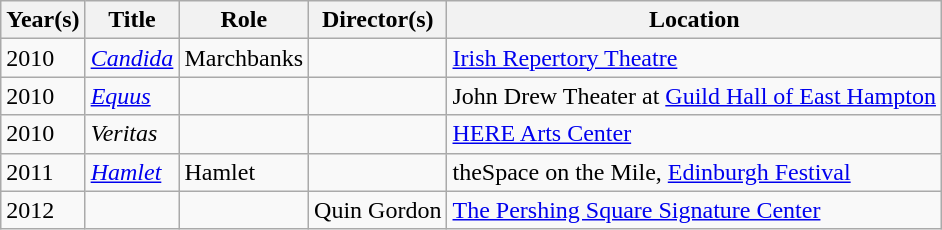<table class="wikitable sortable">
<tr>
<th>Year(s)</th>
<th>Title</th>
<th>Role</th>
<th>Director(s)</th>
<th class="unsortable">Location</th>
</tr>
<tr>
<td>2010</td>
<td><em><a href='#'>Candida</a></em></td>
<td>Marchbanks</td>
<td></td>
<td><a href='#'>Irish Repertory Theatre</a></td>
</tr>
<tr>
<td>2010</td>
<td><em><a href='#'>Equus</a></em></td>
<td></td>
<td></td>
<td>John Drew Theater at <a href='#'>Guild Hall of East Hampton</a></td>
</tr>
<tr>
<td>2010</td>
<td><em>Veritas</em></td>
<td></td>
<td></td>
<td><a href='#'>HERE Arts Center</a></td>
</tr>
<tr>
<td>2011</td>
<td><em><a href='#'>Hamlet</a></em></td>
<td>Hamlet</td>
<td></td>
<td>theSpace on the Mile, <a href='#'>Edinburgh Festival</a></td>
</tr>
<tr>
<td>2012</td>
<td><em></em></td>
<td></td>
<td>Quin Gordon</td>
<td><a href='#'>The Pershing Square Signature Center</a></td>
</tr>
</table>
